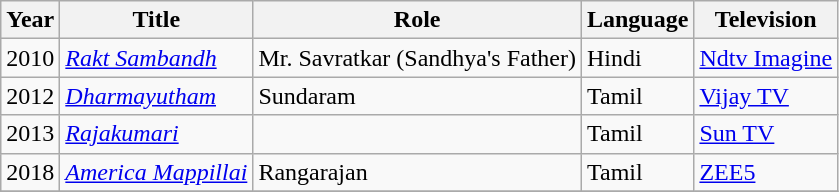<table class="wikitable">
<tr>
<th>Year</th>
<th>Title</th>
<th>Role</th>
<th>Language</th>
<th>Television</th>
</tr>
<tr>
<td>2010</td>
<td><em><a href='#'>Rakt Sambandh</a> </em></td>
<td>Mr. Savratkar (Sandhya's Father)</td>
<td>Hindi</td>
<td><a href='#'>Ndtv Imagine</a></td>
</tr>
<tr>
<td>2012</td>
<td><em><a href='#'>Dharmayutham</a></em></td>
<td>Sundaram</td>
<td>Tamil</td>
<td><a href='#'>Vijay TV</a></td>
</tr>
<tr>
<td>2013</td>
<td><em><a href='#'>Rajakumari</a></em></td>
<td></td>
<td>Tamil</td>
<td><a href='#'>Sun TV</a></td>
</tr>
<tr>
<td>2018</td>
<td><em><a href='#'>America Mappillai</a></em></td>
<td>Rangarajan</td>
<td>Tamil</td>
<td><a href='#'>ZEE5</a></td>
</tr>
<tr>
</tr>
</table>
